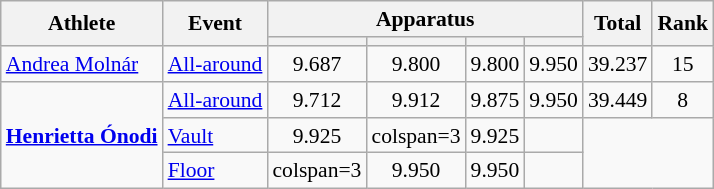<table class="wikitable" style="font-size:90%">
<tr>
<th rowspan=2>Athlete</th>
<th rowspan=2>Event</th>
<th colspan=4>Apparatus</th>
<th rowspan=2>Total</th>
<th rowspan=2>Rank</th>
</tr>
<tr style="font-size:95%">
<th></th>
<th></th>
<th></th>
<th></th>
</tr>
<tr align=center>
<td align=left><a href='#'>Andrea Molnár</a></td>
<td align=left><a href='#'>All-around</a></td>
<td>9.687</td>
<td>9.800</td>
<td>9.800</td>
<td>9.950</td>
<td>39.237</td>
<td>15</td>
</tr>
<tr align=center>
<td align=left rowspan=3><strong><a href='#'>Henrietta Ónodi</a></strong></td>
<td align=left><a href='#'>All-around</a></td>
<td>9.712</td>
<td>9.912</td>
<td>9.875</td>
<td>9.950</td>
<td>39.449</td>
<td>8</td>
</tr>
<tr align=center>
<td align=left><a href='#'>Vault</a></td>
<td>9.925</td>
<td>colspan=3</td>
<td>9.925</td>
<td></td>
</tr>
<tr align=center>
<td align=left><a href='#'>Floor</a></td>
<td>colspan=3</td>
<td>9.950</td>
<td>9.950</td>
<td></td>
</tr>
</table>
